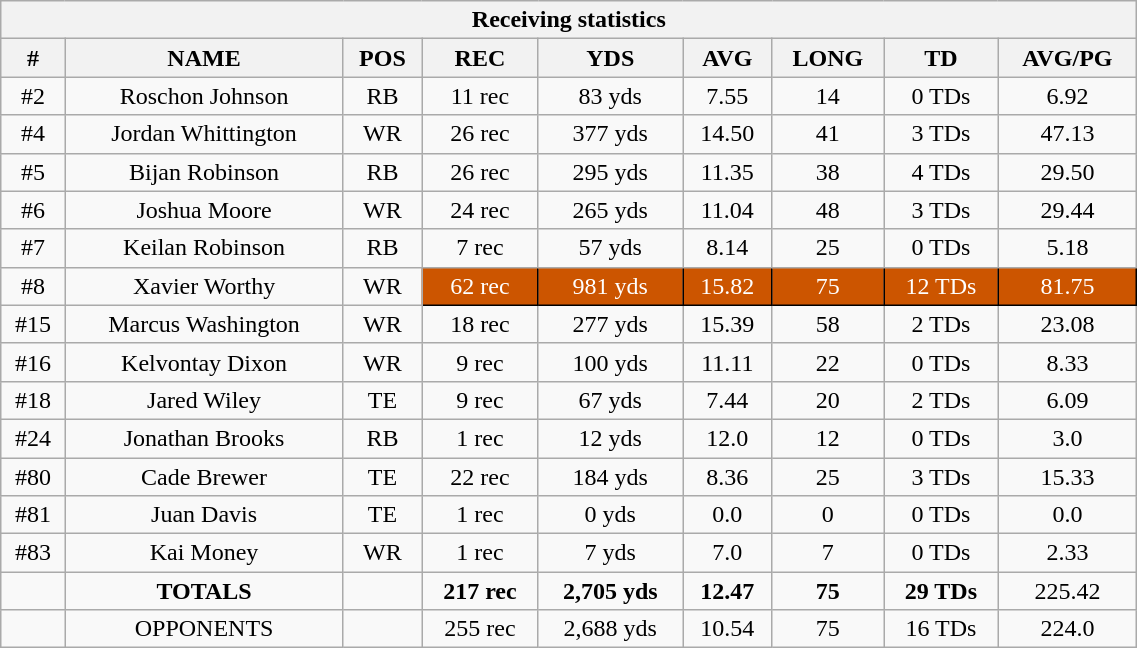<table style="width:60%; text-align:center;" class="wikitable collapsible collapsed">
<tr>
<th colspan="9">Receiving statistics</th>
</tr>
<tr>
<th>#</th>
<th>NAME</th>
<th>POS</th>
<th>REC</th>
<th>YDS</th>
<th>AVG</th>
<th>LONG</th>
<th>TD</th>
<th>AVG/PG</th>
</tr>
<tr>
<td>#2</td>
<td>Roschon Johnson</td>
<td>RB</td>
<td>11 rec</td>
<td>83 yds</td>
<td>7.55</td>
<td>14</td>
<td>0 TDs</td>
<td>6.92</td>
</tr>
<tr>
<td>#4</td>
<td>Jordan Whittington</td>
<td>WR</td>
<td>26 rec</td>
<td>377 yds</td>
<td>14.50</td>
<td>41</td>
<td>3 TDs</td>
<td>47.13</td>
</tr>
<tr>
<td>#5</td>
<td>Bijan Robinson</td>
<td>RB</td>
<td>26 rec</td>
<td>295 yds</td>
<td>11.35</td>
<td>38</td>
<td>4 TDs</td>
<td>29.50</td>
</tr>
<tr>
<td>#6</td>
<td>Joshua Moore</td>
<td>WR</td>
<td>24 rec</td>
<td>265 yds</td>
<td>11.04</td>
<td>48</td>
<td>3 TDs</td>
<td>29.44</td>
</tr>
<tr>
<td>#7</td>
<td>Keilan Robinson</td>
<td>RB</td>
<td>7 rec</td>
<td>57 yds</td>
<td>8.14</td>
<td>25</td>
<td>0 TDs</td>
<td>5.18</td>
</tr>
<tr>
<td>#8</td>
<td>Xavier Worthy</td>
<td>WR</td>
<td style="background:#CC5500; color:#ffffff; border: 1px solid black">62 rec</td>
<td style="background:#CC5500; color:#ffffff; border: 1px solid black">981 yds</td>
<td style="background:#CC5500; color:#ffffff; border: 1px solid black">15.82</td>
<td style="background:#CC5500; color:#ffffff; border: 1px solid black">75</td>
<td style="background:#CC5500; color:#ffffff; border: 1px solid black">12 TDs</td>
<td style="background:#CC5500; color:#ffffff; border: 1px solid black">81.75</td>
</tr>
<tr>
<td>#15</td>
<td>Marcus Washington</td>
<td>WR</td>
<td>18 rec</td>
<td>277 yds</td>
<td>15.39</td>
<td>58</td>
<td>2 TDs</td>
<td>23.08</td>
</tr>
<tr>
<td>#16</td>
<td>Kelvontay Dixon</td>
<td>WR</td>
<td>9 rec</td>
<td>100 yds</td>
<td>11.11</td>
<td>22</td>
<td>0 TDs</td>
<td>8.33</td>
</tr>
<tr>
<td>#18</td>
<td>Jared Wiley</td>
<td>TE</td>
<td>9 rec</td>
<td>67 yds</td>
<td>7.44</td>
<td>20</td>
<td>2 TDs</td>
<td>6.09</td>
</tr>
<tr>
<td>#24</td>
<td>Jonathan Brooks</td>
<td>RB</td>
<td>1 rec</td>
<td>12 yds</td>
<td>12.0</td>
<td>12</td>
<td>0 TDs</td>
<td>3.0</td>
</tr>
<tr>
<td>#80</td>
<td>Cade Brewer</td>
<td>TE</td>
<td>22 rec</td>
<td>184 yds</td>
<td>8.36</td>
<td>25</td>
<td>3 TDs</td>
<td>15.33</td>
</tr>
<tr>
<td>#81</td>
<td>Juan Davis</td>
<td>TE</td>
<td>1 rec</td>
<td>0 yds</td>
<td>0.0</td>
<td>0</td>
<td>0 TDs</td>
<td>0.0</td>
</tr>
<tr>
<td>#83</td>
<td>Kai Money</td>
<td>WR</td>
<td>1 rec</td>
<td>7 yds</td>
<td>7.0</td>
<td>7</td>
<td>0 TDs</td>
<td>2.33</td>
</tr>
<tr>
<td></td>
<td><strong>TOTALS</strong></td>
<td></td>
<td><strong>217 rec</strong></td>
<td><strong>2,705 yds</strong></td>
<td><strong>12.47</strong></td>
<td><strong>75</strong></td>
<td><strong>29 TDs</strong></td>
<td>225.42</td>
</tr>
<tr>
<td></td>
<td>OPPONENTS</td>
<td></td>
<td>255 rec</td>
<td>2,688 yds</td>
<td>10.54</td>
<td>75</td>
<td>16 TDs</td>
<td>224.0</td>
</tr>
</table>
